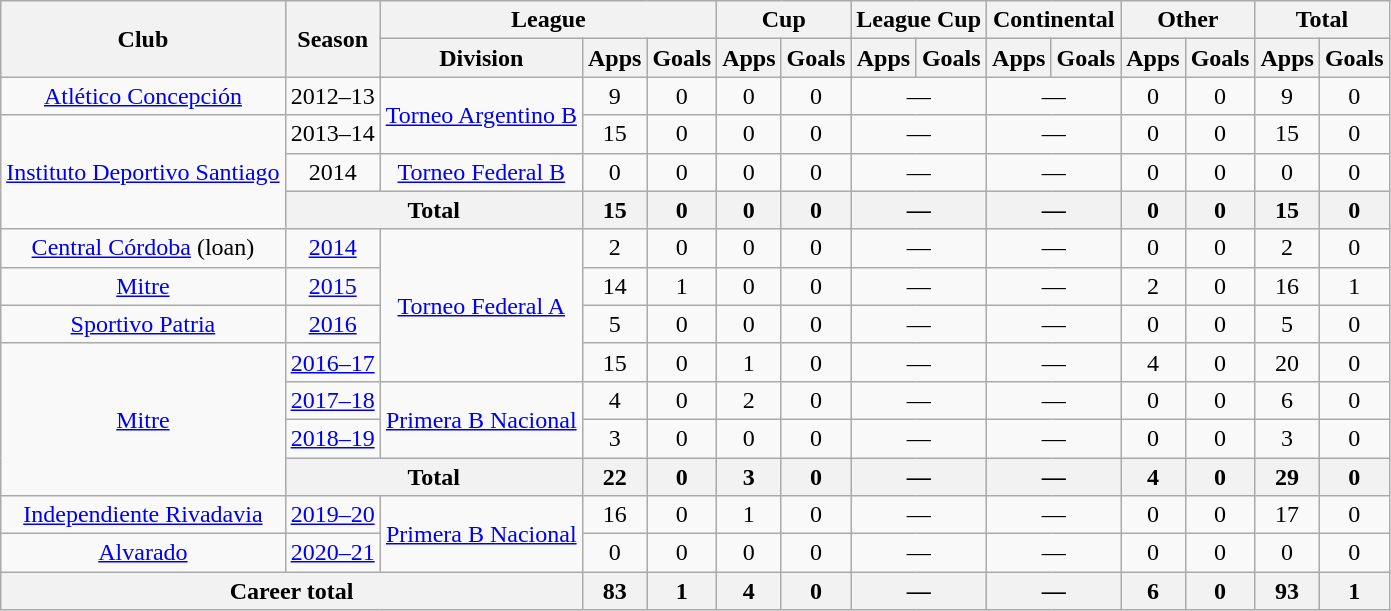<table class="wikitable" style="text-align:center">
<tr>
<th rowspan="2">Club</th>
<th rowspan="2">Season</th>
<th colspan="3">League</th>
<th colspan="2">Cup</th>
<th colspan="2">League Cup</th>
<th colspan="2">Continental</th>
<th colspan="2">Other</th>
<th colspan="2">Total</th>
</tr>
<tr>
<th>Division</th>
<th>Apps</th>
<th>Goals</th>
<th>Apps</th>
<th>Goals</th>
<th>Apps</th>
<th>Goals</th>
<th>Apps</th>
<th>Goals</th>
<th>Apps</th>
<th>Goals</th>
<th>Apps</th>
<th>Goals</th>
</tr>
<tr>
<td rowspan="1"><a href='#'>Atlético Concepción</a></td>
<td>2012–13</td>
<td rowspan="2"><a href='#'>Torneo Argentino B</a></td>
<td>9</td>
<td>0</td>
<td>0</td>
<td>0</td>
<td colspan="2">—</td>
<td colspan="2">—</td>
<td>0</td>
<td>0</td>
<td>9</td>
<td>0</td>
</tr>
<tr>
<td rowspan="3"><a href='#'>Instituto Deportivo Santiago</a></td>
<td>2013–14</td>
<td>15</td>
<td>0</td>
<td>0</td>
<td>0</td>
<td colspan="2">—</td>
<td colspan="2">—</td>
<td>0</td>
<td>0</td>
<td>15</td>
<td>0</td>
</tr>
<tr>
<td>2014</td>
<td rowspan="1"><a href='#'>Torneo Federal B</a></td>
<td>0</td>
<td>0</td>
<td>0</td>
<td>0</td>
<td colspan="2">—</td>
<td colspan="2">—</td>
<td>0</td>
<td>0</td>
<td>0</td>
<td>0</td>
</tr>
<tr>
<th colspan="2">Total</th>
<th>15</th>
<th>0</th>
<th>0</th>
<th>0</th>
<th colspan="2">—</th>
<th colspan="2">—</th>
<th>0</th>
<th>0</th>
<th>15</th>
<th>0</th>
</tr>
<tr>
<td rowspan="1"><a href='#'>Central Córdoba</a> (loan)</td>
<td><a href='#'>2014</a></td>
<td rowspan="4"><a href='#'>Torneo Federal A</a></td>
<td>2</td>
<td>0</td>
<td>0</td>
<td>0</td>
<td colspan="2">—</td>
<td colspan="2">—</td>
<td>0</td>
<td>0</td>
<td>2</td>
<td>0</td>
</tr>
<tr>
<td rowspan="1"><a href='#'>Mitre</a></td>
<td><a href='#'>2015</a></td>
<td>14</td>
<td>1</td>
<td>0</td>
<td>0</td>
<td colspan="2">—</td>
<td colspan="2">—</td>
<td>2</td>
<td>0</td>
<td>16</td>
<td>1</td>
</tr>
<tr>
<td rowspan="1"><a href='#'>Sportivo Patria</a></td>
<td><a href='#'>2016</a></td>
<td>5</td>
<td>0</td>
<td>0</td>
<td>0</td>
<td colspan="2">—</td>
<td colspan="2">—</td>
<td>0</td>
<td>0</td>
<td>5</td>
<td>0</td>
</tr>
<tr>
<td rowspan="4"><a href='#'>Mitre</a></td>
<td><a href='#'>2016–17</a></td>
<td>15</td>
<td>0</td>
<td>1</td>
<td>0</td>
<td colspan="2">—</td>
<td colspan="2">—</td>
<td>4</td>
<td>0</td>
<td>20</td>
<td>0</td>
</tr>
<tr>
<td><a href='#'>2017–18</a></td>
<td rowspan="2"><a href='#'>Primera B Nacional</a></td>
<td>4</td>
<td>0</td>
<td>2</td>
<td>0</td>
<td colspan="2">—</td>
<td colspan="2">—</td>
<td>0</td>
<td>0</td>
<td>6</td>
<td>0</td>
</tr>
<tr>
<td><a href='#'>2018–19</a></td>
<td>3</td>
<td>0</td>
<td>0</td>
<td>0</td>
<td colspan="2">—</td>
<td colspan="2">—</td>
<td>0</td>
<td>0</td>
<td>3</td>
<td>0</td>
</tr>
<tr>
<th colspan="2">Total</th>
<th>22</th>
<th>0</th>
<th>3</th>
<th>0</th>
<th colspan="2">—</th>
<th colspan="2">—</th>
<th>4</th>
<th>0</th>
<th>29</th>
<th>0</th>
</tr>
<tr>
<td rowspan="1"><a href='#'>Independiente Rivadavia</a></td>
<td><a href='#'>2019–20</a></td>
<td rowspan="2"><a href='#'>Primera B Nacional</a></td>
<td>16</td>
<td>0</td>
<td>1</td>
<td>0</td>
<td colspan="2">—</td>
<td colspan="2">—</td>
<td>0</td>
<td>0</td>
<td>17</td>
<td>0</td>
</tr>
<tr>
<td rowspan="1"><a href='#'>Alvarado</a></td>
<td><a href='#'>2020–21</a></td>
<td>0</td>
<td>0</td>
<td>0</td>
<td>0</td>
<td colspan="2">—</td>
<td colspan="2">—</td>
<td>0</td>
<td>0</td>
<td>0</td>
<td>0</td>
</tr>
<tr>
<th colspan="3">Career total</th>
<th>83</th>
<th>1</th>
<th>4</th>
<th>0</th>
<th colspan="2">—</th>
<th colspan="2">—</th>
<th>6</th>
<th>0</th>
<th>93</th>
<th>1</th>
</tr>
</table>
